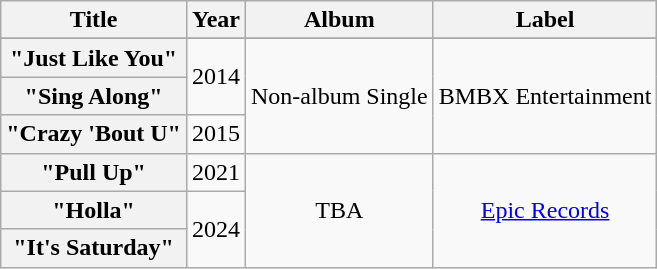<table class="wikitable plainrowheaders" style="text-align:center;" border="1">
<tr>
<th scope="col" rowspan="1">Title</th>
<th scope="col" rowspan="1">Year</th>
<th scope="col" rowspan="1">Album</th>
<th scope="col">Label</th>
</tr>
<tr>
</tr>
<tr>
<th scope="row">"Just Like You"</th>
<td rowspan=2>2014</td>
<td rowspan=3>Non-album Single</td>
<td rowspan=3>BMBX Entertainment</td>
</tr>
<tr>
<th scope="row">"Sing Along"</th>
</tr>
<tr>
<th scope="row">"Crazy 'Bout U"<br> </th>
<td>2015</td>
</tr>
<tr>
<th scope="row">"Pull Up"<br> </th>
<td>2021</td>
<td rowspan=3>TBA</td>
<td rowspan=3><a href='#'>Epic Records</a></td>
</tr>
<tr>
<th scope="row">"Holla"</th>
<td rowspan=2>2024</td>
</tr>
<tr>
<th scope="row">"It's Saturday"<br> </th>
</tr>
</table>
